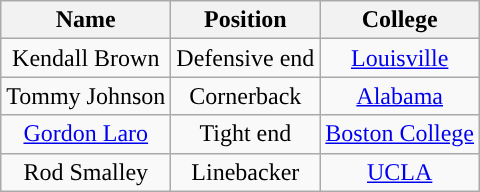<table class="wikitable" style="text-align:center">
<tr>
<th>Name</th>
<th>Position</th>
<th>College</th>
</tr>
<tr>
<td>Kendall Brown</td>
<td>Defensive end</td>
<td><a href='#'>Louisville</a></td>
</tr>
<tr>
<td>Tommy Johnson</td>
<td>Cornerback</td>
<td><a href='#'>Alabama</a></td>
</tr>
<tr>
<td><a href='#'>Gordon Laro</a></td>
<td>Tight end</td>
<td><a href='#'>Boston College</a></td>
</tr>
<tr>
<td>Rod Smalley</td>
<td>Linebacker</td>
<td><a href='#'>UCLA</a></td>
</tr>
</table>
